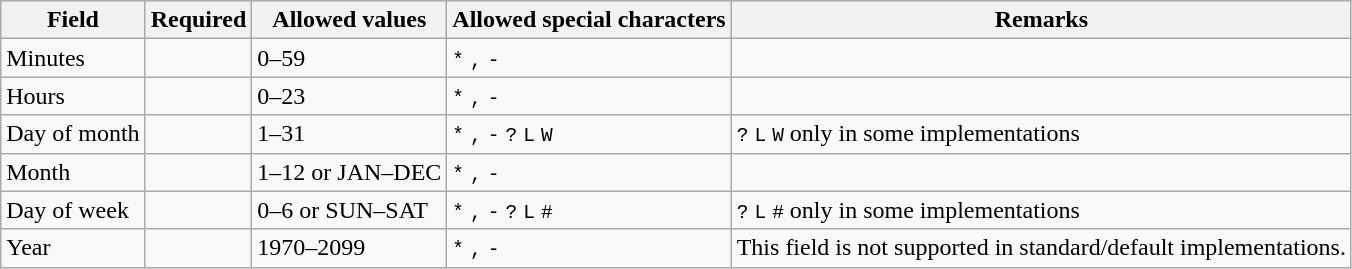<table class="wikitable">
<tr>
<th>Field</th>
<th>Required</th>
<th>Allowed values</th>
<th>Allowed special characters</th>
<th>Remarks</th>
</tr>
<tr>
<td>Minutes</td>
<td></td>
<td>0–59</td>
<td><code>*</code> <code>,</code> <code>-</code></td>
<td></td>
</tr>
<tr>
<td>Hours</td>
<td></td>
<td>0–23</td>
<td><code>*</code> <code>,</code> <code>-</code></td>
<td></td>
</tr>
<tr>
<td>Day of month</td>
<td></td>
<td>1–31</td>
<td><code>*</code> <code>,</code> <code>-</code> <code>?</code> <code>L</code> <code>W</code></td>
<td><code>?</code> <code>L</code> <code>W</code> only in some implementations</td>
</tr>
<tr>
<td>Month</td>
<td></td>
<td>1–12 or JAN–DEC</td>
<td><code>*</code> <code>,</code> <code>-</code></td>
<td></td>
</tr>
<tr>
<td>Day of week</td>
<td></td>
<td>0–6 or SUN–SAT</td>
<td><code>*</code> <code>,</code> <code>-</code> <code>?</code> <code>L</code> <code>#</code></td>
<td><code>?</code> <code>L</code> <code>#</code> only in some implementations</td>
</tr>
<tr>
<td>Year</td>
<td></td>
<td>1970–2099</td>
<td><code>*</code> <code>,</code> <code>-</code></td>
<td>This field is not supported in standard/default implementations.</td>
</tr>
</table>
